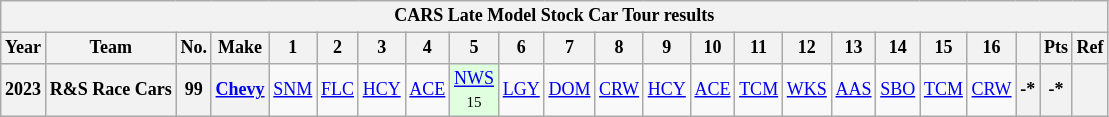<table class="wikitable" style="text-align:center; font-size:75%">
<tr>
<th colspan=23>CARS Late Model Stock Car Tour results</th>
</tr>
<tr>
<th>Year</th>
<th>Team</th>
<th>No.</th>
<th>Make</th>
<th>1</th>
<th>2</th>
<th>3</th>
<th>4</th>
<th>5</th>
<th>6</th>
<th>7</th>
<th>8</th>
<th>9</th>
<th>10</th>
<th>11</th>
<th>12</th>
<th>13</th>
<th>14</th>
<th>15</th>
<th>16</th>
<th></th>
<th>Pts</th>
<th>Ref</th>
</tr>
<tr>
<th>2023</th>
<th>R&S Race Cars</th>
<th>99</th>
<th><a href='#'>Chevy</a></th>
<td><a href='#'>SNM</a></td>
<td><a href='#'>FLC</a></td>
<td><a href='#'>HCY</a></td>
<td><a href='#'>ACE</a></td>
<td style="background:#DFFFDF;"><a href='#'>NWS</a><br><small>15</small></td>
<td><a href='#'>LGY</a></td>
<td><a href='#'>DOM</a></td>
<td><a href='#'>CRW</a></td>
<td><a href='#'>HCY</a></td>
<td><a href='#'>ACE</a></td>
<td><a href='#'>TCM</a></td>
<td><a href='#'>WKS</a></td>
<td><a href='#'>AAS</a></td>
<td><a href='#'>SBO</a></td>
<td><a href='#'>TCM</a></td>
<td><a href='#'>CRW</a></td>
<th>-*</th>
<th>-*</th>
<th></th>
</tr>
</table>
